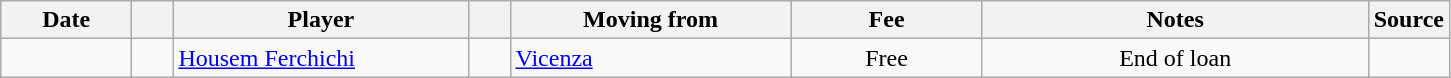<table class="wikitable collapsible collapsed sortable">
<tr>
<th style="width:80px;">Date</th>
<th style="width:20px;"></th>
<th style="width:190px;">Player</th>
<th style="width:20px;"></th>
<th style="width:180px;">Moving from</th>
<th style="width:120px;" class="unsortable">Fee</th>
<th style="width:250px;" class="unsortable">Notes</th>
<th style="width:20px;">Source</th>
</tr>
<tr>
<td></td>
<td align="center"></td>
<td> <a href='#'>Housem Ferchichi</a></td>
<td align="center"></td>
<td> <a href='#'>Vicenza</a></td>
<td rowspan="5" align="center">Free</td>
<td rowspan="5" align="center">End of loan</td>
<td></td>
</tr>
</table>
